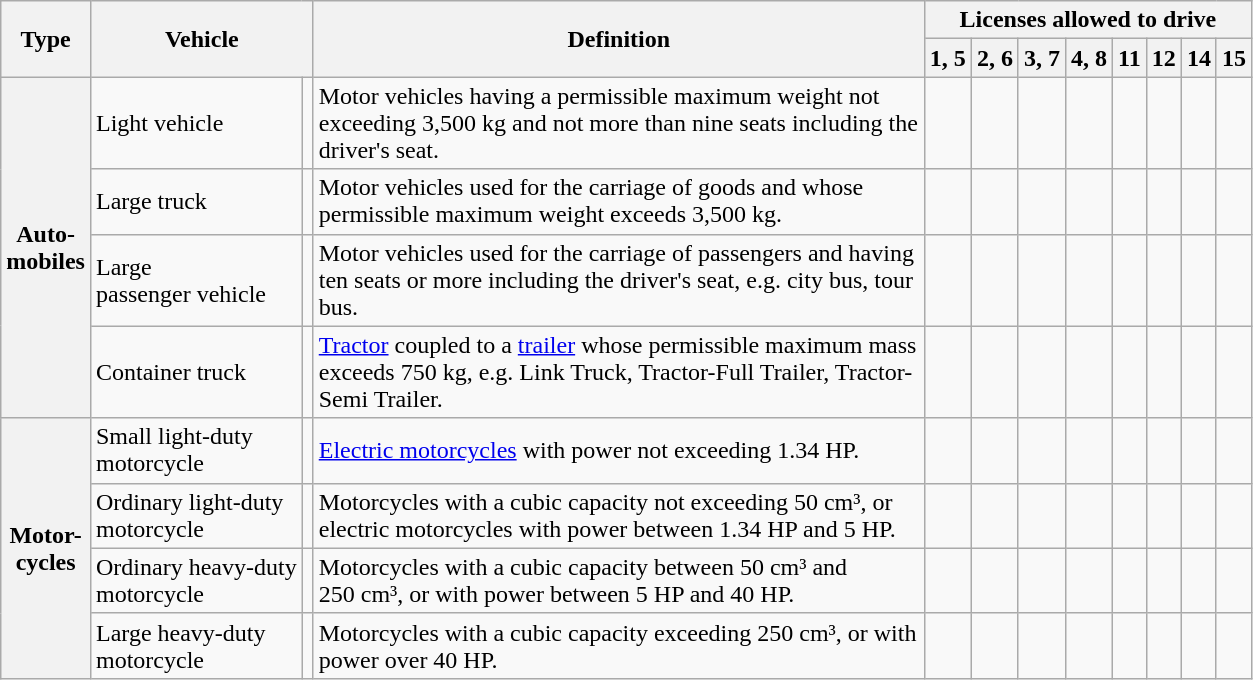<table class=wikitable>
<tr>
<th rowspan=2>Type</th>
<th rowspan=2 colspan=2>Vehicle</th>
<th rowspan=2 width=400>Definition</th>
<th colspan=8>Licenses allowed to drive</th>
</tr>
<tr>
<th>1, 5</th>
<th>2, 6</th>
<th>3, 7</th>
<th>4, 8</th>
<th>11</th>
<th>12</th>
<th>14</th>
<th>15</th>
</tr>
<tr>
<th rowspan=4>Auto-<br>mobiles</th>
<td>Light vehicle</td>
<td></td>
<td>Motor vehicles having a permissible maximum weight not exceeding 3,500 kg and not more than nine seats including the driver's seat.</td>
<td></td>
<td></td>
<td></td>
<td></td>
<td></td>
<td></td>
<td></td>
<td></td>
</tr>
<tr>
<td>Large truck</td>
<td></td>
<td>Motor vehicles used for the carriage of goods and whose permissible maximum weight exceeds 3,500 kg.</td>
<td></td>
<td></td>
<td></td>
<td></td>
<td></td>
<td></td>
<td></td>
<td></td>
</tr>
<tr>
<td>Large<br>passenger vehicle</td>
<td></td>
<td>Motor vehicles used for the carriage of passengers and having ten seats or more including the driver's seat, e.g. city bus, tour bus.</td>
<td></td>
<td></td>
<td></td>
<td></td>
<td></td>
<td></td>
<td></td>
<td></td>
</tr>
<tr>
<td>Container truck</td>
<td></td>
<td><a href='#'>Tractor</a> coupled to a <a href='#'>trailer</a> whose permissible maximum mass exceeds 750 kg, e.g. Link Truck, Tractor-Full Trailer, Tractor-Semi Trailer.</td>
<td></td>
<td></td>
<td></td>
<td></td>
<td></td>
<td></td>
<td></td>
<td></td>
</tr>
<tr>
<th rowspan=4>Motor-<br>cycles</th>
<td>Small light-duty<br>motorcycle</td>
<td></td>
<td><a href='#'>Electric motorcycles</a> with power not exceeding 1.34 HP.</td>
<td></td>
<td></td>
<td></td>
<td></td>
<td></td>
<td></td>
<td></td>
<td></td>
</tr>
<tr>
<td>Ordinary light-duty<br>motorcycle</td>
<td></td>
<td>Motorcycles with a cubic capacity not exceeding 50 cm³, or electric motorcycles with power between 1.34 HP and 5 HP.</td>
<td></td>
<td></td>
<td></td>
<td></td>
<td></td>
<td></td>
<td></td>
<td></td>
</tr>
<tr>
<td>Ordinary heavy-duty<br>motorcycle</td>
<td></td>
<td>Motorcycles with a cubic capacity between 50 cm³ and 250 cm³, or with power between 5 HP and 40 HP.</td>
<td></td>
<td></td>
<td></td>
<td></td>
<td></td>
<td></td>
<td></td>
<td></td>
</tr>
<tr>
<td>Large heavy-duty<br>motorcycle</td>
<td></td>
<td>Motorcycles with a cubic capacity exceeding 250 cm³, or with power over 40 HP.</td>
<td></td>
<td></td>
<td></td>
<td></td>
<td></td>
<td></td>
<td></td>
<td></td>
</tr>
</table>
